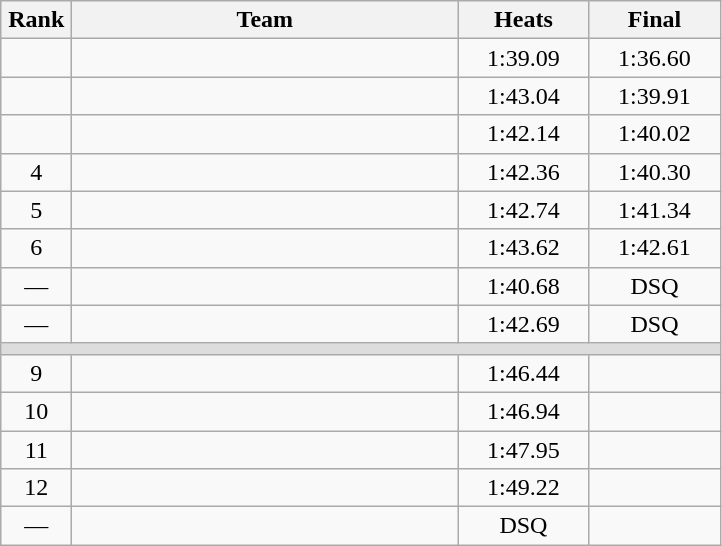<table class=wikitable style="text-align:center">
<tr>
<th width=40>Rank</th>
<th width=250>Team</th>
<th width=80>Heats</th>
<th width=80>Final</th>
</tr>
<tr>
<td></td>
<td align=left></td>
<td>1:39.09</td>
<td>1:36.60</td>
</tr>
<tr>
<td></td>
<td align=left></td>
<td>1:43.04</td>
<td>1:39.91</td>
</tr>
<tr>
<td></td>
<td align=left></td>
<td>1:42.14</td>
<td>1:40.02</td>
</tr>
<tr>
<td>4</td>
<td align=left></td>
<td>1:42.36</td>
<td>1:40.30</td>
</tr>
<tr>
<td>5</td>
<td align=left></td>
<td>1:42.74</td>
<td>1:41.34</td>
</tr>
<tr>
<td>6</td>
<td align=left></td>
<td>1:43.62</td>
<td>1:42.61</td>
</tr>
<tr>
<td>—</td>
<td align=left></td>
<td>1:40.68</td>
<td>DSQ</td>
</tr>
<tr>
<td>—</td>
<td align=left></td>
<td>1:42.69</td>
<td>DSQ</td>
</tr>
<tr bgcolor=#DDDDDD>
<td colspan=4></td>
</tr>
<tr>
<td>9</td>
<td align=left></td>
<td>1:46.44</td>
<td></td>
</tr>
<tr>
<td>10</td>
<td align=left></td>
<td>1:46.94</td>
<td></td>
</tr>
<tr>
<td>11</td>
<td align=left></td>
<td>1:47.95</td>
<td></td>
</tr>
<tr>
<td>12</td>
<td align=left></td>
<td>1:49.22</td>
<td></td>
</tr>
<tr>
<td>—</td>
<td align=left></td>
<td>DSQ</td>
<td></td>
</tr>
</table>
